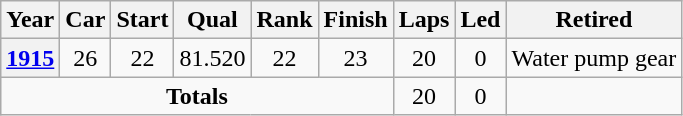<table class="wikitable" style="text-align:center">
<tr>
<th>Year</th>
<th>Car</th>
<th>Start</th>
<th>Qual</th>
<th>Rank</th>
<th>Finish</th>
<th>Laps</th>
<th>Led</th>
<th>Retired</th>
</tr>
<tr>
<th><a href='#'>1915</a></th>
<td>26</td>
<td>22</td>
<td>81.520</td>
<td>22</td>
<td>23</td>
<td>20</td>
<td>0</td>
<td>Water pump gear</td>
</tr>
<tr>
<td colspan=6><strong>Totals</strong></td>
<td>20</td>
<td>0</td>
<td></td>
</tr>
</table>
